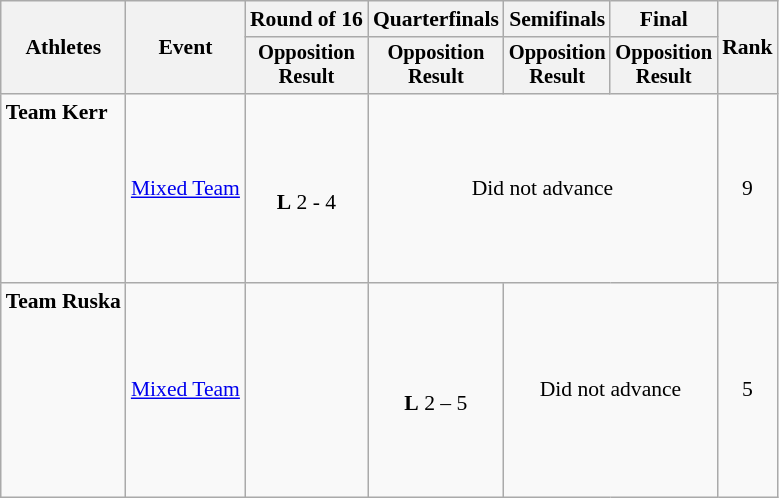<table class="wikitable" style="font-size:90%">
<tr>
<th rowspan="2">Athletes</th>
<th rowspan="2">Event</th>
<th>Round of 16</th>
<th>Quarterfinals</th>
<th>Semifinals</th>
<th>Final</th>
<th rowspan=2>Rank</th>
</tr>
<tr style="font-size:95%">
<th>Opposition<br>Result</th>
<th>Opposition<br>Result</th>
<th>Opposition<br>Result</th>
<th>Opposition<br>Result</th>
</tr>
<tr align=center>
<td align=left><strong>Team Kerr</strong><br><br><br><br><br><br><br></td>
<td align=left><a href='#'>Mixed Team</a></td>
<td><br> <strong>L</strong> 2 - 4</td>
<td colspan=3>Did not advance</td>
<td>9</td>
</tr>
<tr align=center>
<td align=left><strong>Team Ruska</strong><br><br><br><br><br><br><br><br></td>
<td align=left><a href='#'>Mixed Team</a></td>
<td></td>
<td><br><strong>L</strong> 2 – 5</td>
<td colspan=2>Did not advance</td>
<td>5</td>
</tr>
</table>
